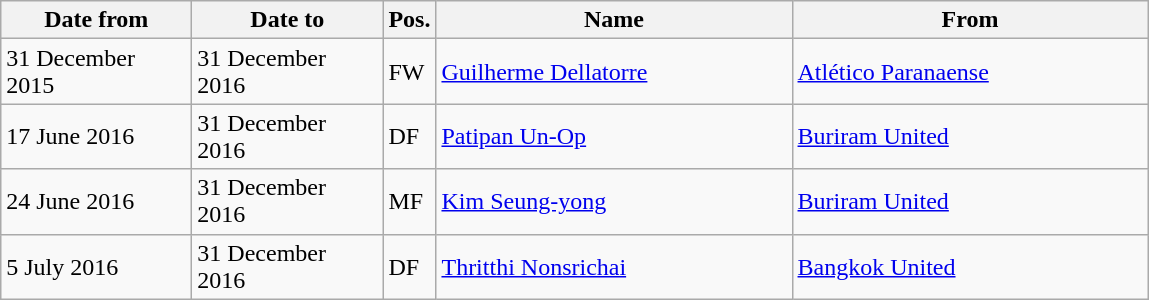<table class="wikitable">
<tr>
<th width="120">Date from</th>
<th width="120">Date to</th>
<th>Pos.</th>
<th width="230">Name</th>
<th width="230">From</th>
</tr>
<tr>
<td>31 December 2015</td>
<td>31 December 2016</td>
<td>FW</td>
<td> <a href='#'>Guilherme Dellatorre</a></td>
<td> <a href='#'>Atlético Paranaense</a></td>
</tr>
<tr>
<td>17 June 2016</td>
<td>31 December 2016</td>
<td>DF</td>
<td> <a href='#'>Patipan Un-Op</a></td>
<td> <a href='#'>Buriram United</a></td>
</tr>
<tr>
<td>24 June 2016</td>
<td>31 December 2016</td>
<td>MF</td>
<td> <a href='#'>Kim Seung-yong</a></td>
<td> <a href='#'>Buriram United</a></td>
</tr>
<tr>
<td>5 July 2016</td>
<td>31 December 2016</td>
<td>DF</td>
<td> <a href='#'>Thritthi Nonsrichai</a></td>
<td> <a href='#'>Bangkok United</a></td>
</tr>
</table>
